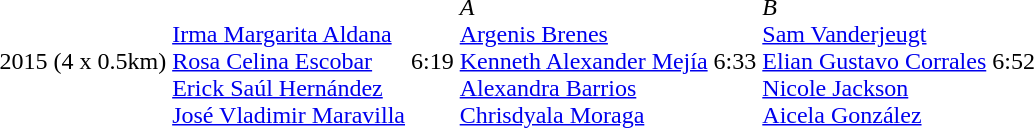<table>
<tr>
<td>2015 (4 x 0.5km)</td>
<td><br><a href='#'>Irma Margarita Aldana</a><br><a href='#'>Rosa Celina Escobar</a><br><a href='#'>Erick Saúl Hernández</a><br><a href='#'>José Vladimir Maravilla</a></td>
<td>6:19</td>
<td> <em>A</em><br><a href='#'>Argenis Brenes</a><br><a href='#'>Kenneth Alexander Mejía</a><br><a href='#'>Alexandra Barrios</a><br><a href='#'>Chrisdyala Moraga</a></td>
<td>6:33</td>
<td> <em>B</em><br><a href='#'>Sam Vanderjeugt</a><br><a href='#'>Elian Gustavo Corrales</a><br><a href='#'>Nicole Jackson</a><br><a href='#'>Aicela González</a></td>
<td>6:52</td>
</tr>
</table>
